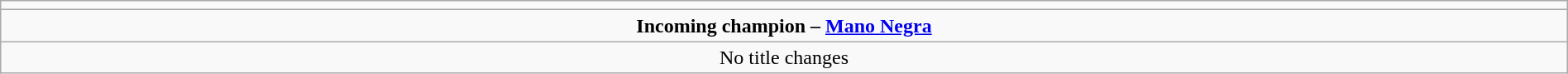<table class="wikitable" style="text-align:center; width:100%;">
<tr>
<td colspan=5></td>
</tr>
<tr>
<td colspan=5><strong>Incoming champion – <a href='#'>Mano Negra</a></strong></td>
</tr>
<tr>
<td colspan="5">No title changes</td>
</tr>
</table>
